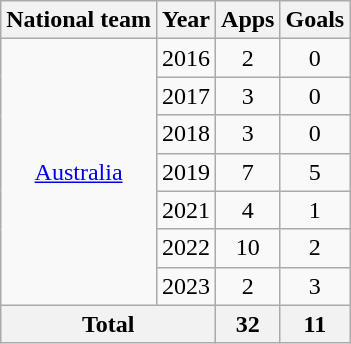<table class="wikitable" style="text-align:center">
<tr>
<th>National team</th>
<th>Year</th>
<th>Apps</th>
<th>Goals</th>
</tr>
<tr>
<td rowspan="7"><a href='#'>Australia</a></td>
<td>2016</td>
<td>2</td>
<td>0</td>
</tr>
<tr>
<td>2017</td>
<td>3</td>
<td>0</td>
</tr>
<tr>
<td>2018</td>
<td>3</td>
<td>0</td>
</tr>
<tr>
<td>2019</td>
<td>7</td>
<td>5</td>
</tr>
<tr>
<td>2021</td>
<td>4</td>
<td>1</td>
</tr>
<tr>
<td>2022</td>
<td>10</td>
<td>2</td>
</tr>
<tr>
<td>2023</td>
<td>2</td>
<td>3</td>
</tr>
<tr>
<th colspan="2">Total</th>
<th>32</th>
<th>11</th>
</tr>
</table>
